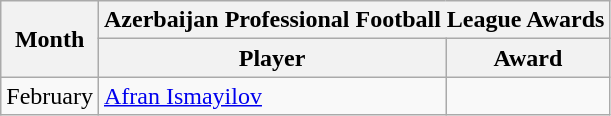<table class="wikitable">
<tr>
<th rowspan=2>Month</th>
<th colspan=2>Azerbaijan Professional Football League Awards</th>
</tr>
<tr>
<th>Player</th>
<th>Award</th>
</tr>
<tr>
<td>February</td>
<td> <a href='#'>Afran Ismayilov</a></td>
<td></td>
</tr>
</table>
